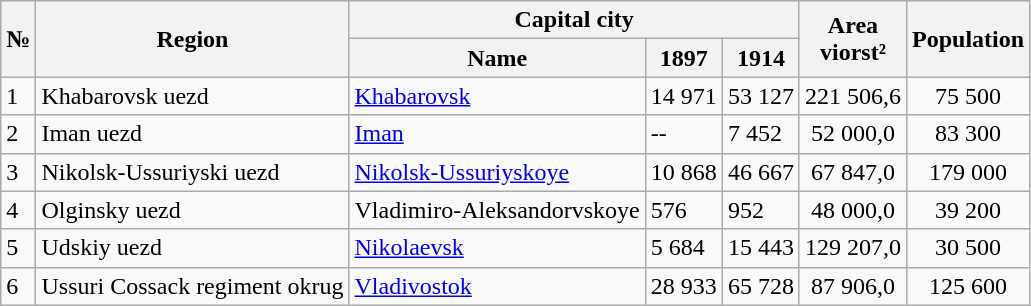<table class="wikitable sortable">
<tr>
<th rowspan="2"><strong>№</strong></th>
<th rowspan="2">Region</th>
<th colspan="3">Capital city</th>
<th rowspan="2"><strong>Area</strong><br>viorst<strong>²</strong></th>
<th rowspan="2">Population</th>
</tr>
<tr>
<th>Name</th>
<th>1897</th>
<th>1914</th>
</tr>
<tr>
<td>1</td>
<td>Khabarovsk uezd</td>
<td><a href='#'>Khabarovsk</a></td>
<td>14 971</td>
<td>53 127</td>
<td style="text-align:center">221 506,6</td>
<td style="text-align:center">75 500</td>
</tr>
<tr>
<td>2</td>
<td>Iman uezd</td>
<td><a href='#'>Iman</a></td>
<td>--</td>
<td>7 452</td>
<td style="text-align:center">52 000,0</td>
<td style="text-align:center">83 300</td>
</tr>
<tr>
<td>3</td>
<td>Nikolsk-Ussuriyski uezd</td>
<td><a href='#'>Nikolsk-Ussuriyskoye</a></td>
<td>10 868</td>
<td>46 667</td>
<td style="text-align:center">67 847,0</td>
<td style="text-align:center">179 000</td>
</tr>
<tr>
<td>4</td>
<td>Olginsky uezd</td>
<td>Vladimiro-Aleksandorvskoye</td>
<td>576</td>
<td>952</td>
<td style="text-align:center">48 000,0</td>
<td style="text-align:center">39 200</td>
</tr>
<tr>
<td>5</td>
<td>Udskiy uezd</td>
<td><a href='#'>Nikolaevsk</a></td>
<td>5 684</td>
<td>15 443</td>
<td style="text-align:center">129 207,0</td>
<td style="text-align:center">30 500</td>
</tr>
<tr>
<td>6</td>
<td>Ussuri Cossack regiment okrug</td>
<td><a href='#'>Vladivostok</a></td>
<td>28 933</td>
<td>65 728</td>
<td style="text-align:center">87 906,0</td>
<td style="text-align:center">125 600</td>
</tr>
</table>
